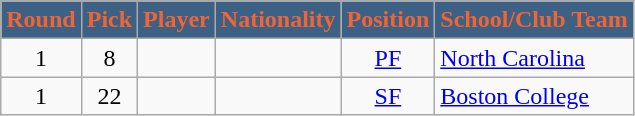<table class="wikitable">
<tr>
<th style="background:#3D6085;color:#F26532;">Round</th>
<th style="background:#3D6085;color:#F26532;">Pick</th>
<th style="background:#3D6085;color:#F26532;">Player</th>
<th style="background:#3D6085;color:#F26532;">Nationality</th>
<th style="background:#3D6085;color:#F26532;">Position</th>
<th style="background:#3D6085;color:#F26532;">School/Club Team</th>
</tr>
<tr>
<td align=center>1</td>
<td align=center>8</td>
<td></td>
<td></td>
<td align=center><a href='#'>PF</a></td>
<td><a href='#'>North Carolina</a></td>
</tr>
<tr>
<td align=center>1</td>
<td align=center>22</td>
<td></td>
<td></td>
<td align=center><a href='#'>SF</a></td>
<td><a href='#'>Boston College</a></td>
</tr>
</table>
